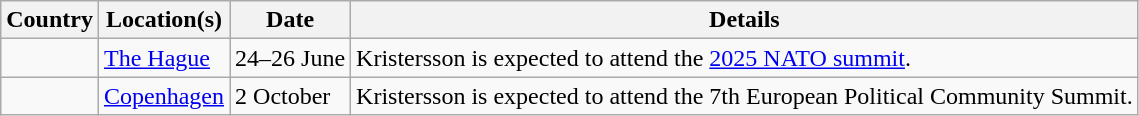<table class="wikitable sortable">
<tr>
<th>Country</th>
<th>Location(s)</th>
<th>Date</th>
<th class=unsortable>Details</th>
</tr>
<tr>
<td></td>
<td><a href='#'>The Hague</a></td>
<td>24–26 June</td>
<td>Kristersson is expected to attend the <a href='#'>2025 NATO summit</a>.</td>
</tr>
<tr>
<td></td>
<td><a href='#'>Copenhagen</a></td>
<td>2 October</td>
<td>Kristersson is expected to attend the 7th European Political Community Summit.</td>
</tr>
</table>
